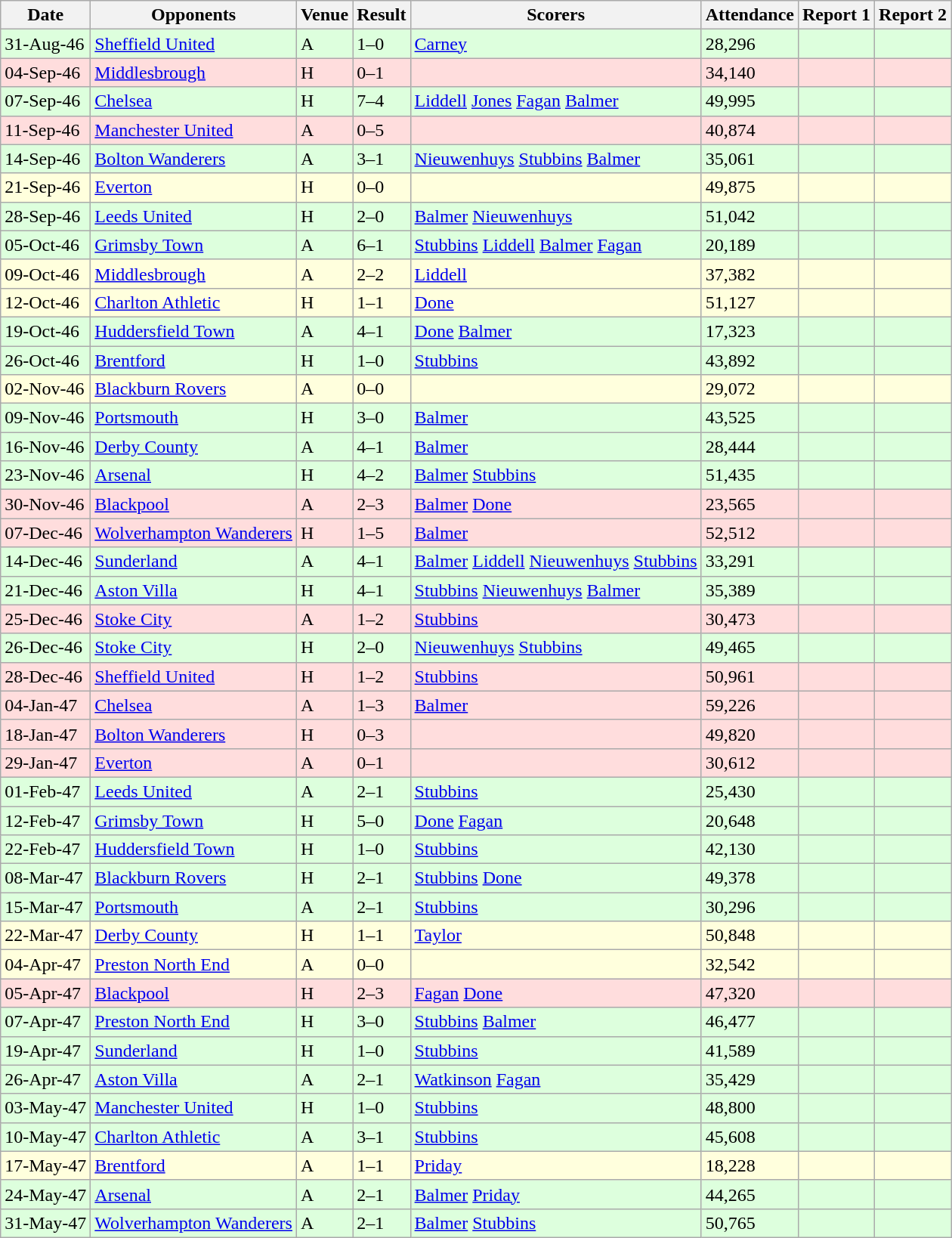<table class=wikitable>
<tr>
<th>Date</th>
<th>Opponents</th>
<th>Venue</th>
<th>Result</th>
<th>Scorers</th>
<th>Attendance</th>
<th>Report 1</th>
<th>Report 2</th>
</tr>
<tr bgcolor="#ddffdd">
<td>31-Aug-46</td>
<td><a href='#'>Sheffield United</a></td>
<td>A</td>
<td>1–0</td>
<td><a href='#'>Carney</a> </td>
<td>28,296</td>
<td></td>
<td></td>
</tr>
<tr bgcolor="#ffdddd">
<td>04-Sep-46</td>
<td><a href='#'>Middlesbrough</a></td>
<td>H</td>
<td>0–1</td>
<td></td>
<td>34,140</td>
<td></td>
<td></td>
</tr>
<tr bgcolor="#ddffdd">
<td>07-Sep-46</td>
<td><a href='#'>Chelsea</a></td>
<td>H</td>
<td>7–4</td>
<td><a href='#'>Liddell</a>  <a href='#'>Jones</a>  <a href='#'>Fagan</a>  <a href='#'>Balmer</a> </td>
<td>49,995</td>
<td></td>
<td></td>
</tr>
<tr bgcolor="#ffdddd">
<td>11-Sep-46</td>
<td><a href='#'>Manchester United</a></td>
<td>A</td>
<td>0–5</td>
<td></td>
<td>40,874</td>
<td></td>
<td></td>
</tr>
<tr bgcolor="#ddffdd">
<td>14-Sep-46</td>
<td><a href='#'>Bolton Wanderers</a></td>
<td>A</td>
<td>3–1</td>
<td><a href='#'>Nieuwenhuys</a>  <a href='#'>Stubbins</a>  <a href='#'>Balmer</a> </td>
<td>35,061</td>
<td></td>
<td></td>
</tr>
<tr bgcolor="#ffffdd">
<td>21-Sep-46</td>
<td><a href='#'>Everton</a></td>
<td>H</td>
<td>0–0</td>
<td></td>
<td>49,875</td>
<td></td>
<td></td>
</tr>
<tr bgcolor="#ddffdd">
<td>28-Sep-46</td>
<td><a href='#'>Leeds United</a></td>
<td>H</td>
<td>2–0</td>
<td><a href='#'>Balmer</a>  <a href='#'>Nieuwenhuys</a> </td>
<td>51,042</td>
<td></td>
<td></td>
</tr>
<tr bgcolor="#ddffdd">
<td>05-Oct-46</td>
<td><a href='#'>Grimsby Town</a></td>
<td>A</td>
<td>6–1</td>
<td><a href='#'>Stubbins</a>  <a href='#'>Liddell</a>  <a href='#'>Balmer</a>  <a href='#'>Fagan</a> </td>
<td>20,189</td>
<td></td>
<td></td>
</tr>
<tr bgcolor="#ffffdd">
<td>09-Oct-46</td>
<td><a href='#'>Middlesbrough</a></td>
<td>A</td>
<td>2–2</td>
<td><a href='#'>Liddell</a> </td>
<td>37,382</td>
<td></td>
<td></td>
</tr>
<tr bgcolor="#ffffdd">
<td>12-Oct-46</td>
<td><a href='#'>Charlton Athletic</a></td>
<td>H</td>
<td>1–1</td>
<td><a href='#'>Done</a> </td>
<td>51,127</td>
<td></td>
<td></td>
</tr>
<tr bgcolor="#ddffdd">
<td>19-Oct-46</td>
<td><a href='#'>Huddersfield Town</a></td>
<td>A</td>
<td>4–1</td>
<td><a href='#'>Done</a>  <a href='#'>Balmer</a> </td>
<td>17,323</td>
<td></td>
<td></td>
</tr>
<tr bgcolor="#ddffdd">
<td>26-Oct-46</td>
<td><a href='#'>Brentford</a></td>
<td>H</td>
<td>1–0</td>
<td><a href='#'>Stubbins</a> </td>
<td>43,892</td>
<td></td>
<td></td>
</tr>
<tr bgcolor="#ffffdd">
<td>02-Nov-46</td>
<td><a href='#'>Blackburn Rovers</a></td>
<td>A</td>
<td>0–0</td>
<td></td>
<td>29,072</td>
<td></td>
<td></td>
</tr>
<tr bgcolor="#ddffdd">
<td>09-Nov-46</td>
<td><a href='#'>Portsmouth</a></td>
<td>H</td>
<td>3–0</td>
<td><a href='#'>Balmer</a> </td>
<td>43,525</td>
<td></td>
<td></td>
</tr>
<tr bgcolor="#ddffdd">
<td>16-Nov-46</td>
<td><a href='#'>Derby County</a></td>
<td>A</td>
<td>4–1</td>
<td><a href='#'>Balmer</a> </td>
<td>28,444</td>
<td></td>
<td></td>
</tr>
<tr bgcolor="#ddffdd">
<td>23-Nov-46</td>
<td><a href='#'>Arsenal</a></td>
<td>H</td>
<td>4–2</td>
<td><a href='#'>Balmer</a>  <a href='#'>Stubbins</a> </td>
<td>51,435</td>
<td></td>
<td></td>
</tr>
<tr bgcolor="#ffdddd">
<td>30-Nov-46</td>
<td><a href='#'>Blackpool</a></td>
<td>A</td>
<td>2–3</td>
<td><a href='#'>Balmer</a>  <a href='#'>Done</a> </td>
<td>23,565</td>
<td></td>
<td></td>
</tr>
<tr bgcolor="#ffdddd">
<td>07-Dec-46</td>
<td><a href='#'>Wolverhampton Wanderers</a></td>
<td>H</td>
<td>1–5</td>
<td><a href='#'>Balmer</a> </td>
<td>52,512</td>
<td></td>
<td></td>
</tr>
<tr bgcolor="#ddffdd">
<td>14-Dec-46</td>
<td><a href='#'>Sunderland</a></td>
<td>A</td>
<td>4–1</td>
<td><a href='#'>Balmer</a>  <a href='#'>Liddell</a>  <a href='#'>Nieuwenhuys</a>  <a href='#'>Stubbins</a> </td>
<td>33,291</td>
<td></td>
<td></td>
</tr>
<tr bgcolor="#ddffdd">
<td>21-Dec-46</td>
<td><a href='#'>Aston Villa</a></td>
<td>H</td>
<td>4–1</td>
<td><a href='#'>Stubbins</a>  <a href='#'>Nieuwenhuys</a>  <a href='#'>Balmer</a> </td>
<td>35,389</td>
<td></td>
<td></td>
</tr>
<tr bgcolor="#ffdddd">
<td>25-Dec-46</td>
<td><a href='#'>Stoke City</a></td>
<td>A</td>
<td>1–2</td>
<td><a href='#'>Stubbins</a> </td>
<td>30,473</td>
<td></td>
<td></td>
</tr>
<tr bgcolor="#ddffdd">
<td>26-Dec-46</td>
<td><a href='#'>Stoke City</a></td>
<td>H</td>
<td>2–0</td>
<td><a href='#'>Nieuwenhuys</a>  <a href='#'>Stubbins</a> </td>
<td>49,465</td>
<td></td>
<td></td>
</tr>
<tr bgcolor="#ffdddd">
<td>28-Dec-46</td>
<td><a href='#'>Sheffield United</a></td>
<td>H</td>
<td>1–2</td>
<td><a href='#'>Stubbins</a> </td>
<td>50,961</td>
<td></td>
<td></td>
</tr>
<tr bgcolor="#ffdddd">
<td>04-Jan-47</td>
<td><a href='#'>Chelsea</a></td>
<td>A</td>
<td>1–3</td>
<td><a href='#'>Balmer</a> </td>
<td>59,226</td>
<td></td>
<td></td>
</tr>
<tr bgcolor="#ffdddd">
<td>18-Jan-47</td>
<td><a href='#'>Bolton Wanderers</a></td>
<td>H</td>
<td>0–3</td>
<td></td>
<td>49,820</td>
<td></td>
<td></td>
</tr>
<tr bgcolor="#ffdddd">
<td>29-Jan-47</td>
<td><a href='#'>Everton</a></td>
<td>A</td>
<td>0–1</td>
<td></td>
<td>30,612</td>
<td></td>
<td></td>
</tr>
<tr bgcolor="#ddffdd">
<td>01-Feb-47</td>
<td><a href='#'>Leeds United</a></td>
<td>A</td>
<td>2–1</td>
<td><a href='#'>Stubbins</a> </td>
<td>25,430</td>
<td></td>
<td></td>
</tr>
<tr bgcolor="#ddffdd">
<td>12-Feb-47</td>
<td><a href='#'>Grimsby Town</a></td>
<td>H</td>
<td>5–0</td>
<td><a href='#'>Done</a>  <a href='#'>Fagan</a> </td>
<td>20,648</td>
<td></td>
<td></td>
</tr>
<tr bgcolor="#ddffdd">
<td>22-Feb-47</td>
<td><a href='#'>Huddersfield Town</a></td>
<td>H</td>
<td>1–0</td>
<td><a href='#'>Stubbins</a> </td>
<td>42,130</td>
<td></td>
<td></td>
</tr>
<tr bgcolor="#ddffdd">
<td>08-Mar-47</td>
<td><a href='#'>Blackburn Rovers</a></td>
<td>H</td>
<td>2–1</td>
<td><a href='#'>Stubbins</a>  <a href='#'>Done</a> </td>
<td>49,378</td>
<td></td>
<td></td>
</tr>
<tr bgcolor="#ddffdd">
<td>15-Mar-47</td>
<td><a href='#'>Portsmouth</a></td>
<td>A</td>
<td>2–1</td>
<td><a href='#'>Stubbins</a> </td>
<td>30,296</td>
<td></td>
<td></td>
</tr>
<tr bgcolor="#ffffdd">
<td>22-Mar-47</td>
<td><a href='#'>Derby County</a></td>
<td>H</td>
<td>1–1</td>
<td><a href='#'>Taylor</a> </td>
<td>50,848</td>
<td></td>
<td></td>
</tr>
<tr bgcolor="#ffffdd">
<td>04-Apr-47</td>
<td><a href='#'>Preston North End</a></td>
<td>A</td>
<td>0–0</td>
<td></td>
<td>32,542</td>
<td></td>
<td></td>
</tr>
<tr bgcolor="#ffdddd">
<td>05-Apr-47</td>
<td><a href='#'>Blackpool</a></td>
<td>H</td>
<td>2–3</td>
<td><a href='#'>Fagan</a>  <a href='#'>Done</a> </td>
<td>47,320</td>
<td></td>
<td></td>
</tr>
<tr bgcolor="#ddffdd">
<td>07-Apr-47</td>
<td><a href='#'>Preston North End</a></td>
<td>H</td>
<td>3–0</td>
<td><a href='#'>Stubbins</a>  <a href='#'>Balmer</a> </td>
<td>46,477</td>
<td></td>
<td></td>
</tr>
<tr bgcolor="#ddffdd">
<td>19-Apr-47</td>
<td><a href='#'>Sunderland</a></td>
<td>H</td>
<td>1–0</td>
<td><a href='#'>Stubbins</a> </td>
<td>41,589</td>
<td></td>
<td></td>
</tr>
<tr bgcolor="#ddffdd">
<td>26-Apr-47</td>
<td><a href='#'>Aston Villa</a></td>
<td>A</td>
<td>2–1</td>
<td><a href='#'>Watkinson</a>  <a href='#'>Fagan</a> </td>
<td>35,429</td>
<td></td>
<td></td>
</tr>
<tr bgcolor="#ddffdd">
<td>03-May-47</td>
<td><a href='#'>Manchester United</a></td>
<td>H</td>
<td>1–0</td>
<td><a href='#'>Stubbins</a> </td>
<td>48,800</td>
<td></td>
<td></td>
</tr>
<tr bgcolor="#ddffdd">
<td>10-May-47</td>
<td><a href='#'>Charlton Athletic</a></td>
<td>A</td>
<td>3–1</td>
<td><a href='#'>Stubbins</a> </td>
<td>45,608</td>
<td></td>
<td></td>
</tr>
<tr bgcolor="#ffffdd">
<td>17-May-47</td>
<td><a href='#'>Brentford</a></td>
<td>A</td>
<td>1–1</td>
<td><a href='#'>Priday</a> </td>
<td>18,228</td>
<td></td>
<td></td>
</tr>
<tr bgcolor="#ddffdd">
<td>24-May-47</td>
<td><a href='#'>Arsenal</a></td>
<td>A</td>
<td>2–1</td>
<td><a href='#'>Balmer</a>  <a href='#'>Priday</a> </td>
<td>44,265</td>
<td></td>
<td></td>
</tr>
<tr bgcolor="#ddffdd">
<td>31-May-47</td>
<td><a href='#'>Wolverhampton Wanderers</a></td>
<td>A</td>
<td>2–1</td>
<td><a href='#'>Balmer</a>  <a href='#'>Stubbins</a> </td>
<td>50,765</td>
<td></td>
<td></td>
</tr>
</table>
